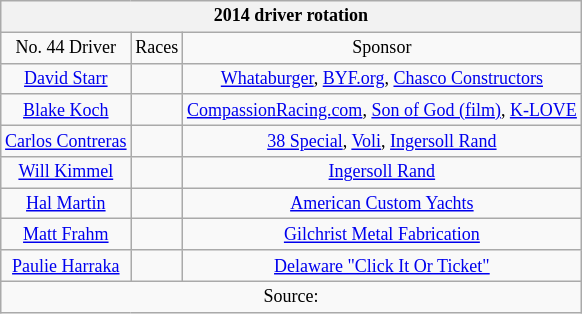<table class="wikitable collapsible collapsed" style="text-align:center; font-size:75%">
<tr>
<th colspan=3>2014 driver rotation</th>
</tr>
<tr>
<td>No. 44 Driver</td>
<td>Races</td>
<td>Sponsor</td>
</tr>
<tr>
<td><a href='#'>David Starr</a></td>
<td><small></small></td>
<td><a href='#'>Whataburger</a>, <a href='#'>BYF.org</a>, <a href='#'>Chasco Constructors</a></td>
</tr>
<tr>
<td><a href='#'>Blake Koch</a></td>
<td><small></small></td>
<td><a href='#'>CompassionRacing.com</a>, <a href='#'>Son of God (film)</a>, <a href='#'>K-LOVE</a></td>
</tr>
<tr>
<td><a href='#'>Carlos Contreras</a></td>
<td><small></small></td>
<td><a href='#'>38 Special</a>, <a href='#'>Voli</a>, <a href='#'>Ingersoll Rand</a></td>
</tr>
<tr>
<td><a href='#'>Will Kimmel</a></td>
<td><small></small></td>
<td><a href='#'>Ingersoll Rand</a></td>
</tr>
<tr>
<td><a href='#'>Hal Martin</a></td>
<td><small></small></td>
<td><a href='#'>American Custom Yachts</a></td>
</tr>
<tr>
<td><a href='#'>Matt Frahm</a></td>
<td><small></small></td>
<td><a href='#'>Gilchrist Metal Fabrication</a></td>
</tr>
<tr>
<td><a href='#'>Paulie Harraka</a></td>
<td><small></small></td>
<td><a href='#'>Delaware "Click It Or Ticket"</a></td>
</tr>
<tr>
<td colspan=3>Source:</td>
</tr>
</table>
